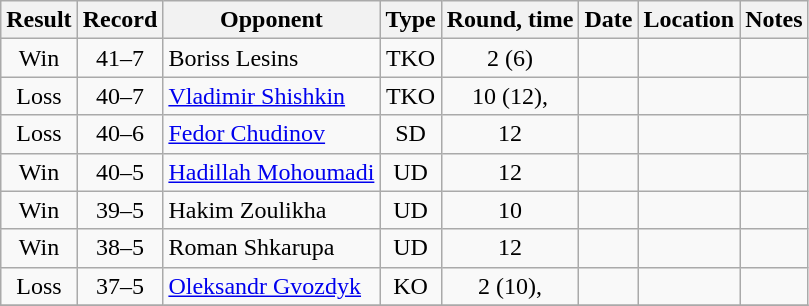<table class="wikitable sortable" style="text-align:center">
<tr>
<th>Result</th>
<th>Record</th>
<th>Opponent</th>
<th>Type</th>
<th>Round, time</th>
<th>Date</th>
<th>Location</th>
<th>Notes</th>
</tr>
<tr>
<td>Win</td>
<td>41–7</td>
<td style="text-align:left;"> Boriss Lesins</td>
<td>TKO</td>
<td>2 (6)</td>
<td></td>
<td style="text-align:left;"> </td>
<td style="text-align:left;"></td>
</tr>
<tr>
<td>Loss</td>
<td>40–7</td>
<td style="text-align:left;"> <a href='#'>Vladimir Shishkin</a></td>
<td>TKO</td>
<td>10 (12), </td>
<td></td>
<td style="text-align:left;"> </td>
<td style="text-align:left;"></td>
</tr>
<tr>
<td>Loss</td>
<td>40–6</td>
<td style="text-align:left;"> <a href='#'>Fedor Chudinov</a></td>
<td>SD</td>
<td>12</td>
<td></td>
<td style="text-align:left;"> </td>
<td style="text-align:left;"></td>
</tr>
<tr>
<td>Win</td>
<td>40–5</td>
<td style="text-align:left;"> <a href='#'>Hadillah Mohoumadi</a></td>
<td>UD</td>
<td>12</td>
<td></td>
<td style="text-align:left;"> </td>
<td style="text-align:left;"></td>
</tr>
<tr>
<td>Win</td>
<td>39–5</td>
<td style="text-align:left;"> Hakim Zoulikha</td>
<td>UD</td>
<td>10</td>
<td></td>
<td style="text-align:left;"> </td>
<td style="text-align:left;"></td>
</tr>
<tr>
<td>Win</td>
<td>38–5</td>
<td style="text-align:left;"> Roman Shkarupa</td>
<td>UD</td>
<td>12</td>
<td></td>
<td style="text-align:left;"> </td>
<td style="text-align:left;"></td>
</tr>
<tr>
<td>Loss</td>
<td>37–5</td>
<td style="text-align:left;"> <a href='#'>Oleksandr Gvozdyk</a></td>
<td>KO</td>
<td>2 (10), </td>
<td></td>
<td style="text-align:left;"><br> </td>
<td style="text-align:left;"></td>
</tr>
<tr>
</tr>
</table>
